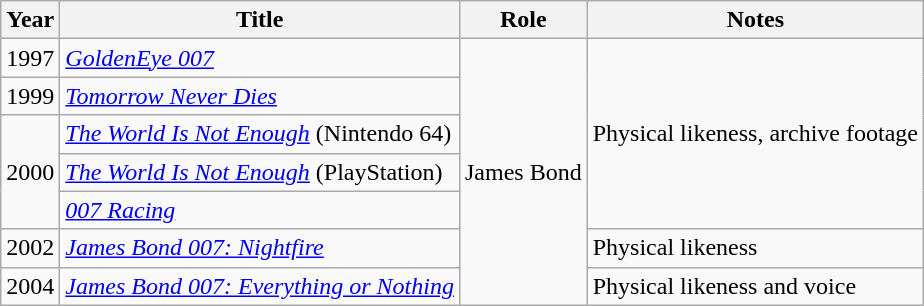<table class="wikitable sortable">
<tr>
<th>Year</th>
<th>Title</th>
<th>Role</th>
<th class="unsortable">Notes</th>
</tr>
<tr>
<td>1997</td>
<td><em><a href='#'>GoldenEye 007</a></em></td>
<td rowspan=7>James Bond</td>
<td rowspan=5>Physical likeness, archive footage</td>
</tr>
<tr>
<td>1999</td>
<td><em><a href='#'>Tomorrow Never Dies</a></em></td>
</tr>
<tr>
<td rowspan=3>2000</td>
<td><em><a href='#'>The World Is Not Enough</a></em> (Nintendo 64)</td>
</tr>
<tr>
<td><em><a href='#'>The World Is Not Enough</a></em> (PlayStation)</td>
</tr>
<tr>
<td><em><a href='#'>007 Racing</a></em></td>
</tr>
<tr>
<td>2002</td>
<td><em><a href='#'>James Bond 007: Nightfire</a></em></td>
<td>Physical likeness</td>
</tr>
<tr>
<td>2004</td>
<td><em><a href='#'>James Bond 007: Everything or Nothing</a></em></td>
<td>Physical likeness and voice</td>
</tr>
</table>
